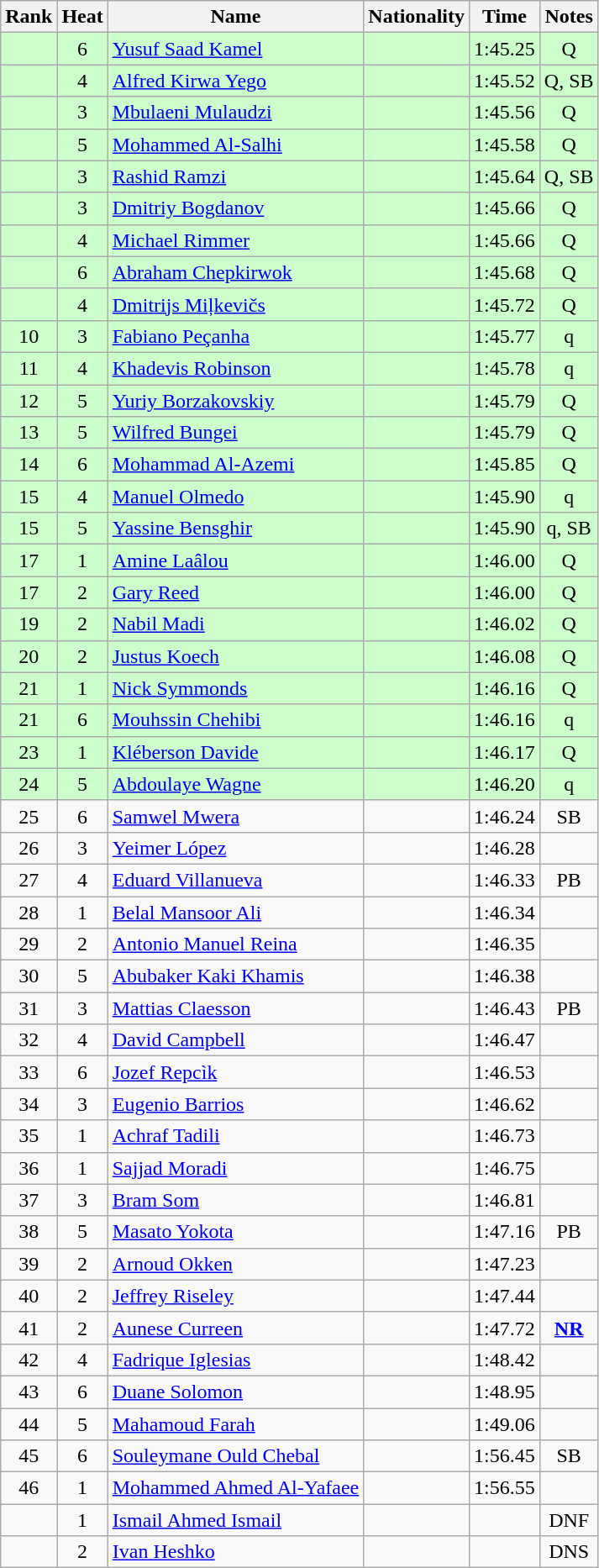<table class="wikitable sortable" style="text-align:center">
<tr>
<th>Rank</th>
<th>Heat</th>
<th>Name</th>
<th>Nationality</th>
<th>Time</th>
<th>Notes</th>
</tr>
<tr bgcolor=ccffcc>
<td></td>
<td>6</td>
<td align=left><a href='#'>Yusuf Saad Kamel</a></td>
<td align=left></td>
<td>1:45.25</td>
<td>Q</td>
</tr>
<tr bgcolor=ccffcc>
<td></td>
<td>4</td>
<td align=left><a href='#'>Alfred Kirwa Yego</a></td>
<td align=left></td>
<td>1:45.52</td>
<td>Q, SB</td>
</tr>
<tr bgcolor=ccffcc>
<td></td>
<td>3</td>
<td align=left><a href='#'>Mbulaeni Mulaudzi</a></td>
<td align=left></td>
<td>1:45.56</td>
<td>Q</td>
</tr>
<tr bgcolor=ccffcc>
<td></td>
<td>5</td>
<td align=left><a href='#'>Mohammed Al-Salhi</a></td>
<td align=left></td>
<td>1:45.58</td>
<td>Q</td>
</tr>
<tr bgcolor=ccffcc>
<td></td>
<td>3</td>
<td align=left><a href='#'>Rashid Ramzi</a></td>
<td align=left></td>
<td>1:45.64</td>
<td>Q, SB</td>
</tr>
<tr bgcolor=ccffcc>
<td></td>
<td>3</td>
<td align=left><a href='#'>Dmitriy Bogdanov</a></td>
<td align=left></td>
<td>1:45.66</td>
<td>Q</td>
</tr>
<tr bgcolor=ccffcc>
<td></td>
<td>4</td>
<td align=left><a href='#'>Michael Rimmer</a></td>
<td align=left></td>
<td>1:45.66</td>
<td>Q</td>
</tr>
<tr bgcolor=ccffcc>
<td></td>
<td>6</td>
<td align=left><a href='#'>Abraham Chepkirwok</a></td>
<td align=left></td>
<td>1:45.68</td>
<td>Q</td>
</tr>
<tr bgcolor=ccffcc>
<td></td>
<td>4</td>
<td align=left><a href='#'>Dmitrijs Miļkevičs</a></td>
<td align=left></td>
<td>1:45.72</td>
<td>Q</td>
</tr>
<tr bgcolor=ccffcc>
<td>10</td>
<td>3</td>
<td align=left><a href='#'>Fabiano Peçanha</a></td>
<td align=left></td>
<td>1:45.77</td>
<td>q</td>
</tr>
<tr bgcolor=ccffcc>
<td>11</td>
<td>4</td>
<td align=left><a href='#'>Khadevis Robinson</a></td>
<td align=left></td>
<td>1:45.78</td>
<td>q</td>
</tr>
<tr bgcolor=ccffcc>
<td>12</td>
<td>5</td>
<td align=left><a href='#'>Yuriy Borzakovskiy</a></td>
<td align=left></td>
<td>1:45.79</td>
<td>Q</td>
</tr>
<tr bgcolor=ccffcc>
<td>13</td>
<td>5</td>
<td align=left><a href='#'>Wilfred Bungei</a></td>
<td align=left></td>
<td>1:45.79</td>
<td>Q</td>
</tr>
<tr bgcolor=ccffcc>
<td>14</td>
<td>6</td>
<td align=left><a href='#'>Mohammad Al-Azemi</a></td>
<td align=left></td>
<td>1:45.85</td>
<td>Q</td>
</tr>
<tr bgcolor=ccffcc>
<td>15</td>
<td>4</td>
<td align=left><a href='#'>Manuel Olmedo</a></td>
<td align=left></td>
<td>1:45.90</td>
<td>q</td>
</tr>
<tr bgcolor=ccffcc>
<td>15</td>
<td>5</td>
<td align=left><a href='#'>Yassine Bensghir</a></td>
<td align=left></td>
<td>1:45.90</td>
<td>q, SB</td>
</tr>
<tr bgcolor=ccffcc>
<td>17</td>
<td>1</td>
<td align=left><a href='#'>Amine Laâlou</a></td>
<td align=left></td>
<td>1:46.00</td>
<td>Q</td>
</tr>
<tr bgcolor=ccffcc>
<td>17</td>
<td>2</td>
<td align=left><a href='#'>Gary Reed</a></td>
<td align=left></td>
<td>1:46.00</td>
<td>Q</td>
</tr>
<tr bgcolor=ccffcc>
<td>19</td>
<td>2</td>
<td align=left><a href='#'>Nabil Madi</a></td>
<td align=left></td>
<td>1:46.02</td>
<td>Q</td>
</tr>
<tr bgcolor=ccffcc>
<td>20</td>
<td>2</td>
<td align=left><a href='#'>Justus Koech</a></td>
<td align=left></td>
<td>1:46.08</td>
<td>Q</td>
</tr>
<tr bgcolor=ccffcc>
<td>21</td>
<td>1</td>
<td align=left><a href='#'>Nick Symmonds</a></td>
<td align=left></td>
<td>1:46.16</td>
<td>Q</td>
</tr>
<tr bgcolor=ccffcc>
<td>21</td>
<td>6</td>
<td align=left><a href='#'>Mouhssin Chehibi</a></td>
<td align=left></td>
<td>1:46.16</td>
<td>q</td>
</tr>
<tr bgcolor=ccffcc>
<td>23</td>
<td>1</td>
<td align=left><a href='#'>Kléberson Davide</a></td>
<td align=left></td>
<td>1:46.17</td>
<td>Q</td>
</tr>
<tr bgcolor=ccffcc>
<td>24</td>
<td>5</td>
<td align=left><a href='#'>Abdoulaye Wagne</a></td>
<td align=left></td>
<td>1:46.20</td>
<td>q</td>
</tr>
<tr>
<td>25</td>
<td>6</td>
<td align=left><a href='#'>Samwel Mwera</a></td>
<td align=left></td>
<td>1:46.24</td>
<td>SB</td>
</tr>
<tr>
<td>26</td>
<td>3</td>
<td align=left><a href='#'>Yeimer López</a></td>
<td align=left></td>
<td>1:46.28</td>
<td></td>
</tr>
<tr>
<td>27</td>
<td>4</td>
<td align=left><a href='#'>Eduard Villanueva</a></td>
<td align=left></td>
<td>1:46.33</td>
<td>PB</td>
</tr>
<tr>
<td>28</td>
<td>1</td>
<td align=left><a href='#'>Belal Mansoor Ali</a></td>
<td align=left></td>
<td>1:46.34</td>
<td></td>
</tr>
<tr>
<td>29</td>
<td>2</td>
<td align=left><a href='#'>Antonio Manuel Reina</a></td>
<td align=left></td>
<td>1:46.35</td>
<td></td>
</tr>
<tr>
<td>30</td>
<td>5</td>
<td align=left><a href='#'>Abubaker Kaki Khamis</a></td>
<td align=left></td>
<td>1:46.38</td>
<td></td>
</tr>
<tr>
<td>31</td>
<td>3</td>
<td align=left><a href='#'>Mattias Claesson</a></td>
<td align=left></td>
<td>1:46.43</td>
<td>PB</td>
</tr>
<tr>
<td>32</td>
<td>4</td>
<td align=left><a href='#'>David Campbell</a></td>
<td align=left></td>
<td>1:46.47</td>
<td></td>
</tr>
<tr>
<td>33</td>
<td>6</td>
<td align=left><a href='#'>Jozef Repcìk</a></td>
<td align=left></td>
<td>1:46.53</td>
<td></td>
</tr>
<tr>
<td>34</td>
<td>3</td>
<td align=left><a href='#'>Eugenio Barrios</a></td>
<td align=left></td>
<td>1:46.62</td>
<td></td>
</tr>
<tr>
<td>35</td>
<td>1</td>
<td align=left><a href='#'>Achraf Tadili</a></td>
<td align=left></td>
<td>1:46.73</td>
<td></td>
</tr>
<tr>
<td>36</td>
<td>1</td>
<td align=left><a href='#'>Sajjad Moradi</a></td>
<td align=left></td>
<td>1:46.75</td>
<td></td>
</tr>
<tr>
<td>37</td>
<td>3</td>
<td align=left><a href='#'>Bram Som</a></td>
<td align=left></td>
<td>1:46.81</td>
<td></td>
</tr>
<tr>
<td>38</td>
<td>5</td>
<td align=left><a href='#'>Masato Yokota</a></td>
<td align=left></td>
<td>1:47.16</td>
<td>PB</td>
</tr>
<tr>
<td>39</td>
<td>2</td>
<td align=left><a href='#'>Arnoud Okken</a></td>
<td align=left></td>
<td>1:47.23</td>
<td></td>
</tr>
<tr>
<td>40</td>
<td>2</td>
<td align=left><a href='#'>Jeffrey Riseley</a></td>
<td align=left></td>
<td>1:47.44</td>
<td></td>
</tr>
<tr>
<td>41</td>
<td>2</td>
<td align=left><a href='#'>Aunese Curreen</a></td>
<td align=left></td>
<td>1:47.72</td>
<td><strong><a href='#'>NR</a></strong></td>
</tr>
<tr>
<td>42</td>
<td>4</td>
<td align=left><a href='#'>Fadrique Iglesias</a></td>
<td align=left></td>
<td>1:48.42</td>
<td></td>
</tr>
<tr>
<td>43</td>
<td>6</td>
<td align=left><a href='#'>Duane Solomon</a></td>
<td align=left></td>
<td>1:48.95</td>
<td></td>
</tr>
<tr>
<td>44</td>
<td>5</td>
<td align=left><a href='#'>Mahamoud Farah</a></td>
<td align=left></td>
<td>1:49.06</td>
<td></td>
</tr>
<tr>
<td>45</td>
<td>6</td>
<td align=left><a href='#'>Souleymane Ould Chebal</a></td>
<td align=left></td>
<td>1:56.45</td>
<td>SB</td>
</tr>
<tr>
<td>46</td>
<td>1</td>
<td align=left><a href='#'>Mohammed Ahmed Al-Yafaee</a></td>
<td align=left></td>
<td>1:56.55</td>
<td></td>
</tr>
<tr>
<td></td>
<td>1</td>
<td align=left><a href='#'>Ismail Ahmed Ismail</a></td>
<td align=left></td>
<td></td>
<td>DNF</td>
</tr>
<tr>
<td></td>
<td>2</td>
<td align=left><a href='#'>Ivan Heshko</a></td>
<td align=left></td>
<td></td>
<td>DNS</td>
</tr>
</table>
